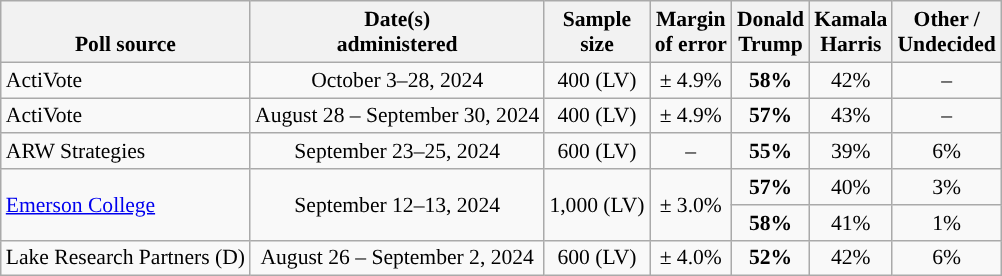<table class="wikitable sortable mw-datatable" style="font-size:90%;text-align:center;line-height:17px">
<tr valign=bottom>
<th>Poll source</th>
<th>Date(s)<br>administered</th>
<th>Sample<br>size</th>
<th>Margin<br>of error</th>
<th class="unsortable">Donald<br>Trump<br></th>
<th class="unsortable">Kamala<br>Harris<br></th>
<th class="unsortable">Other /<br>Undecided</th>
</tr>
<tr>
<td style="text-align:left">ActiVote</td>
<td data-sort-value="2024-10-28">October 3–28, 2024</td>
<td>400 (LV)</td>
<td>± 4.9%</td>
<td style="background-color:"><strong>58%</strong></td>
<td>42%</td>
<td>–</td>
</tr>
<tr>
<td style="text-align:left;">ActiVote</td>
<td data-sort-value="2024-09-30">August 28 – September 30, 2024</td>
<td>400 (LV)</td>
<td>± 4.9%</td>
<td style="background-color:"><strong>57%</strong></td>
<td>43%</td>
<td>–</td>
</tr>
<tr>
<td style="text-align:left;">ARW Strategies</td>
<td data-sort-value="2024-09-25">September 23–25, 2024</td>
<td>600 (LV)</td>
<td>–</td>
<td style="background-color:"><strong>55%</strong></td>
<td>39%</td>
<td>6%</td>
</tr>
<tr>
<td style="text-align:left;" rowspan="2"><a href='#'>Emerson College</a></td>
<td rowspan="2">September 12–13, 2024</td>
<td rowspan="2">1,000 (LV)</td>
<td rowspan="2">± 3.0%</td>
<td style="background-color:"><strong>57%</strong></td>
<td>40%</td>
<td>3%</td>
</tr>
<tr>
<td style="background-color:"><strong>58%</strong></td>
<td>41%</td>
<td>1%</td>
</tr>
<tr>
<td style="text-align:left;">Lake Research Partners (D)</td>
<td data-sort-value="2024-09-02">August 26 – September 2, 2024</td>
<td>600 (LV)</td>
<td>± 4.0%</td>
<td style="background-color:"><strong>52%</strong></td>
<td>42%</td>
<td>6%</td>
</tr>
</table>
